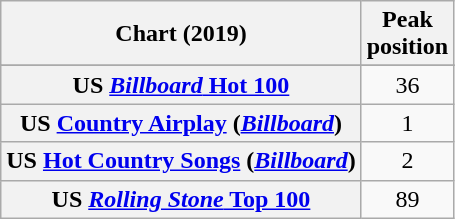<table class="wikitable sortable plainrowheaders" style="text-align:center">
<tr>
<th>Chart (2019)</th>
<th>Peak<br>position</th>
</tr>
<tr>
</tr>
<tr>
<th scope="row">US <a href='#'><em>Billboard</em> Hot 100</a></th>
<td>36</td>
</tr>
<tr>
<th scope="row">US <a href='#'>Country Airplay</a> (<em><a href='#'>Billboard</a></em>)</th>
<td>1</td>
</tr>
<tr>
<th scope="row">US <a href='#'>Hot Country Songs</a> (<em><a href='#'>Billboard</a></em>)</th>
<td>2</td>
</tr>
<tr>
<th scope="row">US <a href='#'><em>Rolling Stone</em> Top 100</a></th>
<td>89</td>
</tr>
</table>
